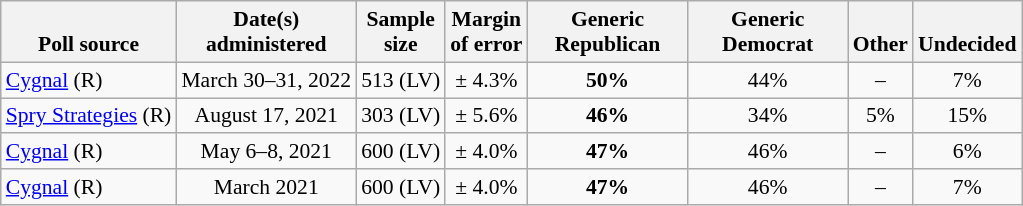<table class="wikitable" style="font-size:90%;text-align:center;">
<tr valign=bottom>
<th>Poll source</th>
<th>Date(s)<br>administered</th>
<th>Sample<br>size</th>
<th>Margin<br>of error</th>
<th style="width:100px;">Generic<br>Republican</th>
<th style="width:100px;">Generic<br>Democrat</th>
<th>Other</th>
<th>Undecided</th>
</tr>
<tr>
<td style="text-align:left;"><a href='#'>Cygnal</a> (R)</td>
<td>March 30–31, 2022</td>
<td>513 (LV)</td>
<td>± 4.3%</td>
<td><strong>50%</strong></td>
<td>44%</td>
<td>–</td>
<td>7%</td>
</tr>
<tr>
<td style="text-align:left;"><a href='#'>Spry Strategies</a> (R)</td>
<td>August 17, 2021</td>
<td>303 (LV)</td>
<td>± 5.6%</td>
<td><strong>46%</strong></td>
<td>34%</td>
<td>5%</td>
<td>15%</td>
</tr>
<tr>
<td style="text-align:left;"><a href='#'>Cygnal</a> (R)</td>
<td>May 6–8, 2021</td>
<td>600 (LV)</td>
<td>± 4.0%</td>
<td><strong>47%</strong></td>
<td>46%</td>
<td>–</td>
<td>6%</td>
</tr>
<tr>
<td style="text-align:left;"><a href='#'>Cygnal</a> (R)</td>
<td>March 2021</td>
<td>600 (LV)</td>
<td>± 4.0%</td>
<td><strong>47%</strong></td>
<td>46%</td>
<td>–</td>
<td>7%</td>
</tr>
</table>
